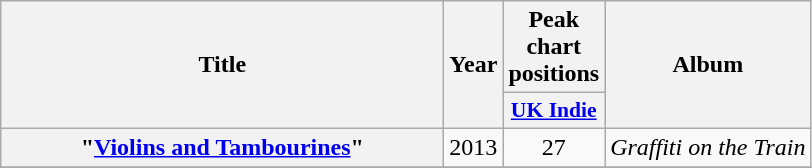<table class="wikitable plainrowheaders" style="text-align:center;">
<tr>
<th scope="col" rowspan="2" style="width:18em;">Title</th>
<th scope="col" rowspan="2">Year</th>
<th scope="col" colspan="1">Peak chart positions</th>
<th scope="col" rowspan="2">Album</th>
</tr>
<tr>
<th scope="col" style="width:2.5em; font-size:90%;"><a href='#'>UK Indie</a><br></th>
</tr>
<tr>
<th scope="row">"<a href='#'>Violins and Tambourines</a>"</th>
<td>2013</td>
<td>27</td>
<td><em>Graffiti on the Train</em></td>
</tr>
<tr>
</tr>
</table>
